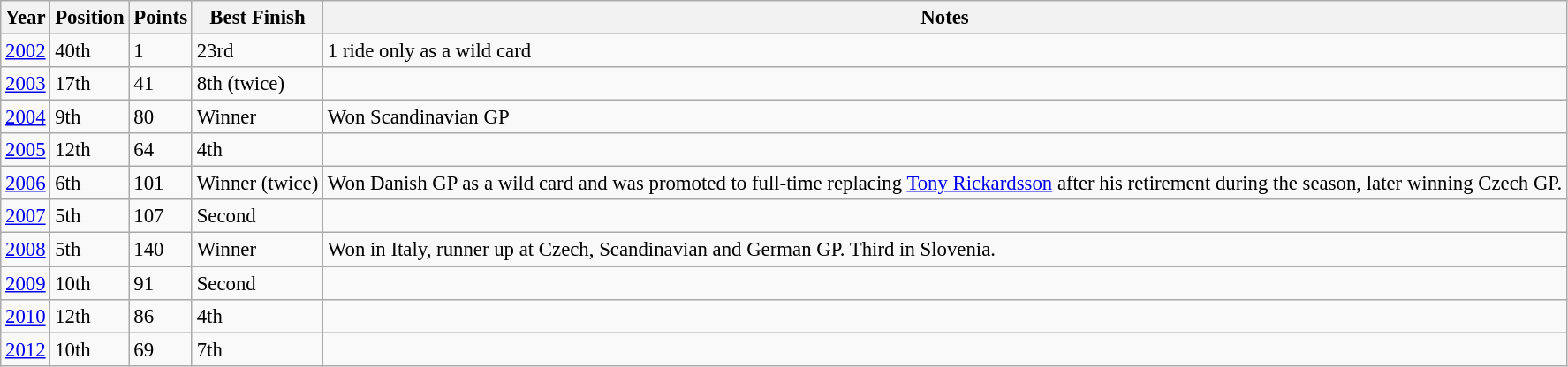<table class="wikitable"   style="font-size: 95%;">
<tr>
<th>Year</th>
<th>Position</th>
<th>Points</th>
<th>Best Finish</th>
<th>Notes</th>
</tr>
<tr>
<td><a href='#'>2002</a></td>
<td>40th</td>
<td>1</td>
<td>23rd</td>
<td>1 ride only as a wild card</td>
</tr>
<tr>
<td><a href='#'>2003</a></td>
<td>17th</td>
<td>41</td>
<td>8th (twice)</td>
<td></td>
</tr>
<tr>
<td><a href='#'>2004</a></td>
<td>9th</td>
<td>80</td>
<td>Winner</td>
<td>Won Scandinavian GP</td>
</tr>
<tr>
<td><a href='#'>2005</a></td>
<td>12th</td>
<td>64</td>
<td>4th</td>
<td></td>
</tr>
<tr>
<td><a href='#'>2006</a></td>
<td>6th</td>
<td>101</td>
<td>Winner (twice)</td>
<td>Won Danish GP as a wild card and was promoted to full-time replacing <a href='#'>Tony Rickardsson</a> after his retirement during the season, later winning Czech GP.</td>
</tr>
<tr>
<td><a href='#'>2007</a></td>
<td>5th</td>
<td>107</td>
<td>Second</td>
<td></td>
</tr>
<tr>
<td><a href='#'>2008</a></td>
<td>5th</td>
<td>140</td>
<td>Winner</td>
<td>Won in Italy, runner up at Czech, Scandinavian and German GP. Third in Slovenia.</td>
</tr>
<tr>
<td><a href='#'>2009</a></td>
<td>10th</td>
<td>91</td>
<td>Second</td>
<td></td>
</tr>
<tr>
<td><a href='#'>2010</a></td>
<td>12th</td>
<td>86</td>
<td>4th</td>
<td></td>
</tr>
<tr>
<td><a href='#'>2012</a></td>
<td>10th</td>
<td>69</td>
<td>7th</td>
<td></td>
</tr>
</table>
